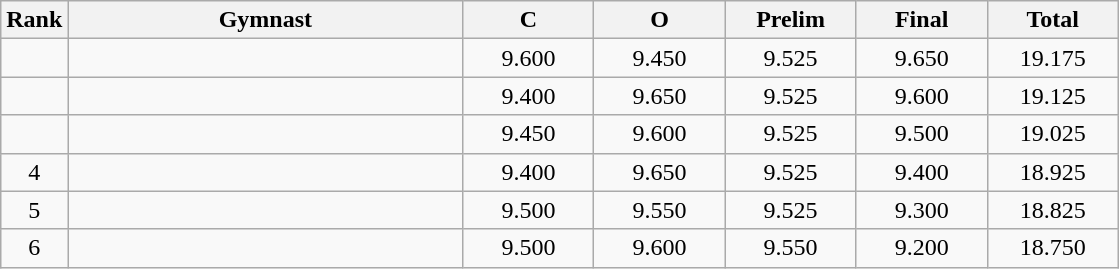<table class="wikitable" style="text-align:center">
<tr>
<th>Rank</th>
<th style="width:16em">Gymnast</th>
<th style="width:5em">C</th>
<th style="width:5em">O</th>
<th style="width:5em">Prelim</th>
<th style="width:5em">Final</th>
<th style="width:5em">Total</th>
</tr>
<tr>
<td></td>
<td align=left></td>
<td>9.600</td>
<td>9.450</td>
<td>9.525</td>
<td>9.650</td>
<td>19.175</td>
</tr>
<tr>
<td></td>
<td align=left></td>
<td>9.400</td>
<td>9.650</td>
<td>9.525</td>
<td>9.600</td>
<td>19.125</td>
</tr>
<tr>
<td></td>
<td align=left></td>
<td>9.450</td>
<td>9.600</td>
<td>9.525</td>
<td>9.500</td>
<td>19.025</td>
</tr>
<tr>
<td>4</td>
<td align=left></td>
<td>9.400</td>
<td>9.650</td>
<td>9.525</td>
<td>9.400</td>
<td>18.925</td>
</tr>
<tr>
<td>5</td>
<td align=left></td>
<td>9.500</td>
<td>9.550</td>
<td>9.525</td>
<td>9.300</td>
<td>18.825</td>
</tr>
<tr>
<td>6</td>
<td align=left></td>
<td>9.500</td>
<td>9.600</td>
<td>9.550</td>
<td>9.200</td>
<td>18.750</td>
</tr>
</table>
